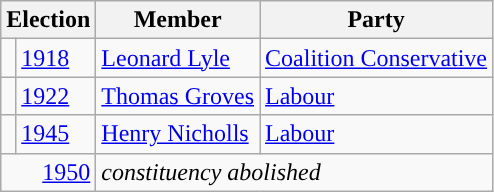<table class="wikitable">
<tr>
<th colspan="2">Election</th>
<th>Member</th>
<th>Party</th>
</tr>
<tr>
<td style="color:inherit;background-color: "></td>
<td><a href='#'>1918</a></td>
<td><a href='#'>Leonard Lyle</a></td>
<td><a href='#'>Coalition Conservative</a></td>
</tr>
<tr>
<td style="color:inherit;background-color: "></td>
<td><a href='#'>1922</a></td>
<td><a href='#'>Thomas Groves</a></td>
<td><a href='#'>Labour</a></td>
</tr>
<tr>
<td style="color:inherit;background-color: "></td>
<td><a href='#'>1945</a></td>
<td><a href='#'>Henry Nicholls</a></td>
<td><a href='#'>Labour</a></td>
</tr>
<tr>
<td colspan="2" align="right"><a href='#'>1950</a></td>
<td colspan="2"><em>constituency abolished</em></td>
</tr>
</table>
